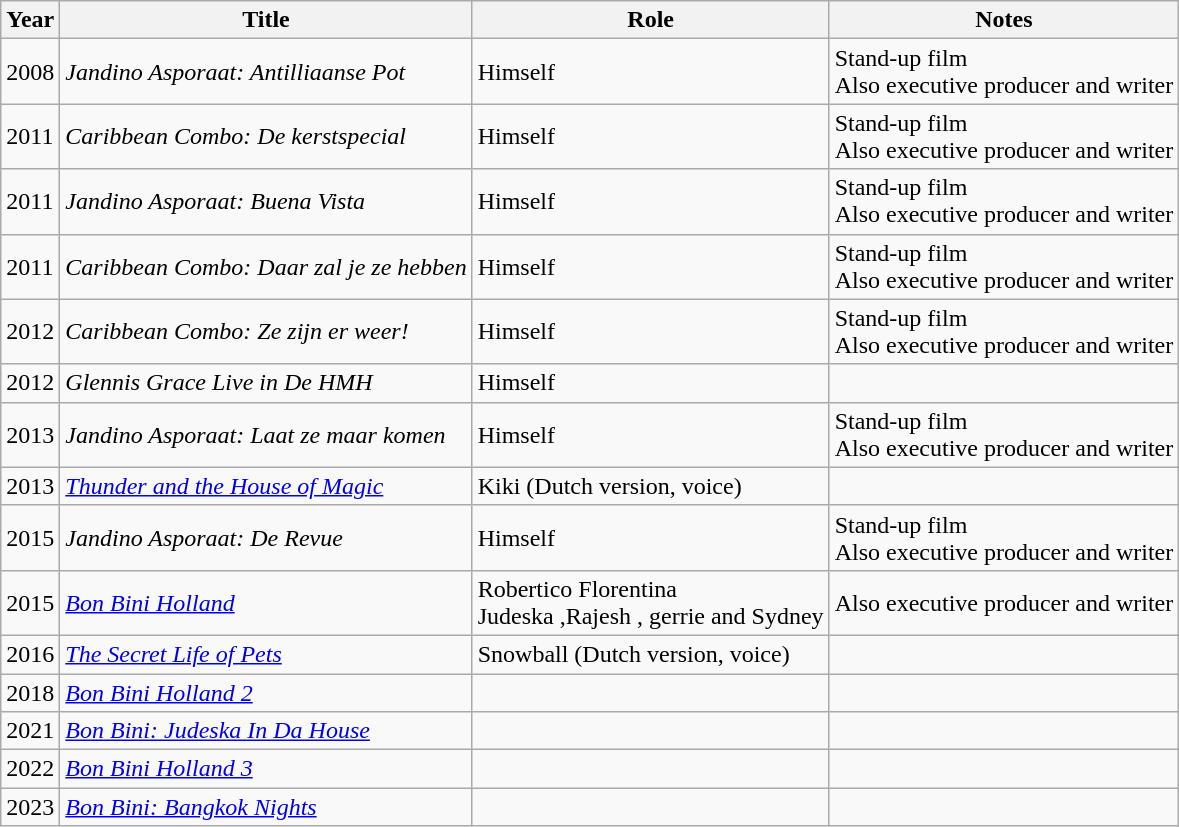<table class="wikitable plainrowheaders sortable" style="margin-right: 0;">
<tr>
<th scope="col">Year</th>
<th scope="col">Title</th>
<th scope="col">Role</th>
<th scope="col" class="unsortable">Notes</th>
</tr>
<tr>
<td>2008</td>
<td><em>Jandino Asporaat: Antilliaanse Pot</em></td>
<td>Himself</td>
<td>Stand-up film<br>Also executive producer and writer</td>
</tr>
<tr>
<td>2011</td>
<td><em>Caribbean Combo: De kerstspecial</em></td>
<td>Himself</td>
<td>Stand-up film<br>Also executive producer and writer</td>
</tr>
<tr>
<td>2011</td>
<td><em>Jandino Asporaat: Buena Vista</em></td>
<td>Himself</td>
<td>Stand-up film<br>Also executive producer and writer</td>
</tr>
<tr>
<td>2011</td>
<td><em>Caribbean Combo: Daar zal je ze hebben</em></td>
<td>Himself</td>
<td>Stand-up film<br>Also executive producer and writer</td>
</tr>
<tr>
<td>2012</td>
<td><em>Caribbean Combo: Ze zijn er weer!</em></td>
<td>Himself</td>
<td>Stand-up film<br>Also executive producer and writer</td>
</tr>
<tr>
<td>2012</td>
<td><em>Glennis Grace Live in De HMH</em></td>
<td>Himself</td>
<td></td>
</tr>
<tr>
<td>2013</td>
<td><em>Jandino Asporaat: Laat ze maar komen</em></td>
<td>Himself</td>
<td>Stand-up film<br>Also executive producer and writer</td>
</tr>
<tr>
<td>2013</td>
<td><em><a href='#'>Thunder and the House of Magic</a> </em></td>
<td>Kiki (Dutch version, voice)</td>
<td></td>
</tr>
<tr>
<td>2015</td>
<td><em>Jandino Asporaat: De Revue</em></td>
<td>Himself</td>
<td>Stand-up film<br>Also executive producer and writer</td>
</tr>
<tr>
<td>2015</td>
<td><em><a href='#'>Bon Bini Holland</a></em></td>
<td>Robertico Florentina<br>Judeska ,Rajesh , gerrie and Sydney</td>
<td>Also executive producer and writer</td>
</tr>
<tr>
<td>2016</td>
<td><em><a href='#'>The Secret Life of Pets</a></em></td>
<td>Snowball (Dutch version, voice)</td>
<td></td>
</tr>
<tr>
<td>2018</td>
<td><em><a href='#'>Bon Bini Holland 2</a></em></td>
<td></td>
<td></td>
</tr>
<tr>
<td>2021</td>
<td><em><a href='#'>Bon Bini: Judeska In Da House</a></em></td>
<td></td>
<td></td>
</tr>
<tr>
<td>2022</td>
<td><em><a href='#'>Bon Bini Holland 3</a></em></td>
<td></td>
<td></td>
</tr>
<tr>
<td>2023</td>
<td><em><a href='#'>Bon Bini: Bangkok Nights</a></em></td>
<td></td>
<td></td>
</tr>
</table>
